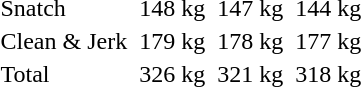<table>
<tr>
<td>Snatch</td>
<td></td>
<td>148 kg</td>
<td></td>
<td>147 kg</td>
<td></td>
<td>144 kg</td>
</tr>
<tr>
<td>Clean & Jerk</td>
<td></td>
<td>179 kg</td>
<td></td>
<td>178 kg</td>
<td></td>
<td>177 kg</td>
</tr>
<tr>
<td>Total</td>
<td></td>
<td>326 kg</td>
<td></td>
<td>321 kg</td>
<td></td>
<td>318 kg</td>
</tr>
</table>
